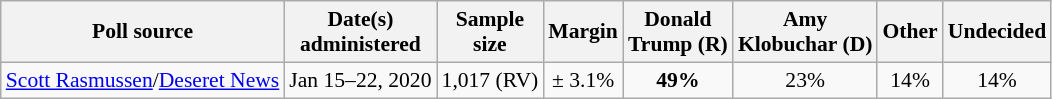<table class="wikitable" style="font-size:90%;text-align:center;">
<tr>
<th>Poll source</th>
<th>Date(s)<br>administered</th>
<th>Sample<br>size</th>
<th>Margin<br></th>
<th>Donald<br>Trump (R)</th>
<th>Amy<br>Klobuchar (D)</th>
<th>Other</th>
<th>Undecided</th>
</tr>
<tr>
<td style="text-align:left;"><a href='#'>Scott Rasmussen</a>/<a href='#'>Deseret News</a></td>
<td>Jan 15–22, 2020</td>
<td>1,017 (RV)</td>
<td>± 3.1%</td>
<td><strong>49%</strong></td>
<td>23%</td>
<td>14%</td>
<td>14%</td>
</tr>
</table>
